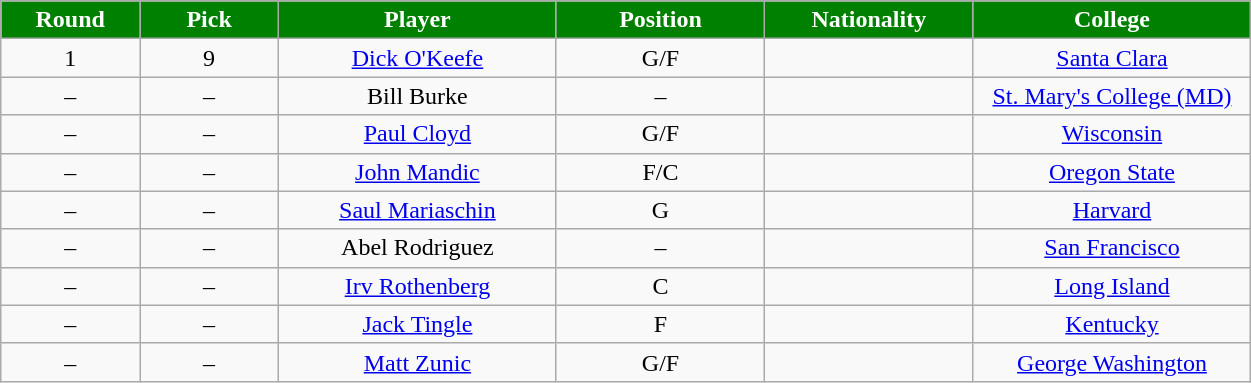<table class="wikitable sortable sortable">
<tr>
<th style="background:#008000; color:white" width="10%">Round</th>
<th style="background:#008000; color:white" width="10%">Pick</th>
<th style="background:#008000; color:white" width="20%">Player</th>
<th style="background:#008000; color:white" width="15%">Position</th>
<th style="background:#008000; color:white" width="15%">Nationality</th>
<th style="background:#008000; color:white" width="20%">College</th>
</tr>
<tr align="center">
<td>1</td>
<td>9</td>
<td><a href='#'>Dick O'Keefe</a></td>
<td>G/F</td>
<td></td>
<td><a href='#'>Santa Clara</a></td>
</tr>
<tr align="center">
<td>–</td>
<td>–</td>
<td>Bill Burke</td>
<td>–</td>
<td></td>
<td><a href='#'>St. Mary's College (MD)</a></td>
</tr>
<tr align="center">
<td>–</td>
<td>–</td>
<td><a href='#'>Paul Cloyd</a></td>
<td>G/F</td>
<td></td>
<td><a href='#'>Wisconsin</a></td>
</tr>
<tr align="center">
<td>–</td>
<td>–</td>
<td><a href='#'>John Mandic</a></td>
<td>F/C</td>
<td></td>
<td><a href='#'>Oregon State</a></td>
</tr>
<tr align="center">
<td>–</td>
<td>–</td>
<td><a href='#'>Saul Mariaschin</a></td>
<td>G</td>
<td></td>
<td><a href='#'>Harvard</a></td>
</tr>
<tr align="center">
<td>–</td>
<td>–</td>
<td>Abel Rodriguez</td>
<td>–</td>
<td></td>
<td><a href='#'>San Francisco</a></td>
</tr>
<tr align="center">
<td>–</td>
<td>–</td>
<td><a href='#'>Irv Rothenberg</a></td>
<td>C</td>
<td></td>
<td><a href='#'>Long Island</a></td>
</tr>
<tr align="center">
<td>–</td>
<td>–</td>
<td><a href='#'>Jack Tingle</a></td>
<td>F</td>
<td></td>
<td><a href='#'>Kentucky</a></td>
</tr>
<tr align="center">
<td>–</td>
<td>–</td>
<td><a href='#'>Matt Zunic</a></td>
<td>G/F</td>
<td></td>
<td><a href='#'>George Washington</a></td>
</tr>
</table>
